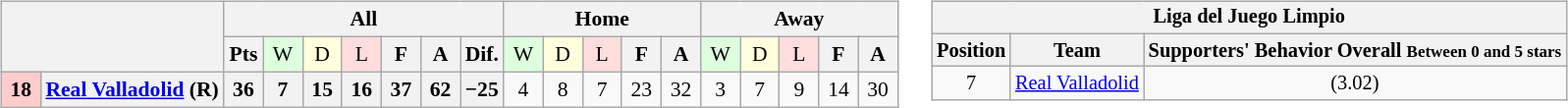<table>
<tr style="vertical-align: top;">
<td><br><table class="wikitable" style="font-size: 90%">
<tr>
<th rowspan="2" colspan="2"></th>
<th colspan="7">All</th>
<th colspan="5">Home</th>
<th colspan="5">Away</th>
</tr>
<tr>
<th width="20">Pts</th>
<td style="text-align:center; background:#dfd; width:20px;">W</td>
<td style="text-align:center; background:#ffd; width:20px;">D</td>
<td style="text-align:center; background:#fdd; width:20px;">L</td>
<th width="20">F</th>
<th width="20">A</th>
<th width="20">Dif.</th>
<td style="text-align:center; background:#dfd; width:20px;">W</td>
<td style="text-align:center; background:#ffd; width:20px;">D</td>
<td style="text-align:center; background:#fdd; width:20px;">L</td>
<th width="20">F</th>
<th width="20">A</th>
<td style="text-align:center; background:#dfd; width:20px;">W</td>
<td style="text-align:center; background:#ffd; width:20px;">D</td>
<td style="text-align:center; background:#fdd; width:20px;">L</td>
<th width="20">F</th>
<th width="20">A</th>
</tr>
<tr>
<td style="text-align:center; background:#fcc; width:20px;"><strong>18</strong></td>
<th><a href='#'>Real Valladolid</a> <strong>(R)</strong></th>
<th>36</th>
<th>7</th>
<th>15</th>
<th>16</th>
<th>37</th>
<th>62</th>
<th>−25</th>
<td style="text-align:center;">4</td>
<td style="text-align:center;">8</td>
<td style="text-align:center;">7</td>
<td style="text-align:center;">23</td>
<td style="text-align:center;">32</td>
<td style="text-align:center;">3</td>
<td style="text-align:center;">7</td>
<td style="text-align:center;">9</td>
<td style="text-align:center;">14</td>
<td style="text-align:center;">30</td>
</tr>
</table>
</td>
<td></td>
<td><br><table class="wikitable" style="font-size: 85%">
<tr>
<th colspan="3">Liga del Juego Limpio</th>
</tr>
<tr>
<th>Position</th>
<th>Team</th>
<th>Supporters' Behavior Overall <small>Between 0 and 5 stars</small></th>
</tr>
<tr>
<td style="text-align:center;">7</td>
<td><a href='#'>Real Valladolid</a></td>
<td style="text-align:center;">   (3.02)</td>
</tr>
</table>
</td>
</tr>
</table>
